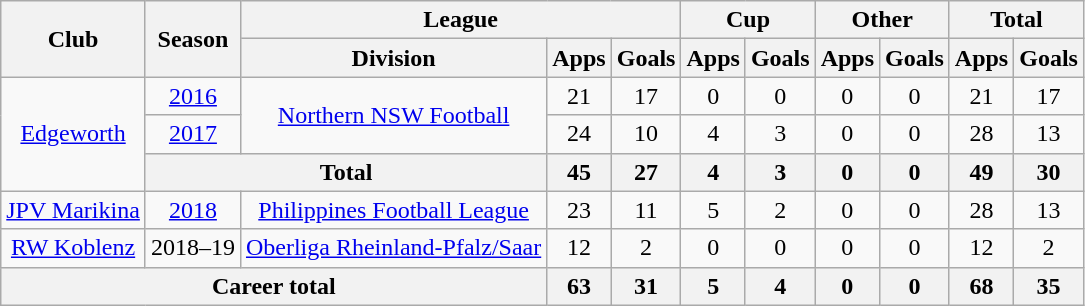<table class="wikitable" style="text-align: center">
<tr>
<th rowspan="2">Club</th>
<th rowspan="2">Season</th>
<th colspan="3">League</th>
<th colspan="2">Cup</th>
<th colspan="2">Other</th>
<th colspan="2">Total</th>
</tr>
<tr>
<th>Division</th>
<th>Apps</th>
<th>Goals</th>
<th>Apps</th>
<th>Goals</th>
<th>Apps</th>
<th>Goals</th>
<th>Apps</th>
<th>Goals</th>
</tr>
<tr>
<td rowspan="3"><a href='#'>Edgeworth</a></td>
<td><a href='#'>2016</a></td>
<td rowspan="2"><a href='#'>Northern NSW Football</a></td>
<td>21</td>
<td>17</td>
<td>0</td>
<td>0</td>
<td>0</td>
<td>0</td>
<td>21</td>
<td>17</td>
</tr>
<tr>
<td><a href='#'>2017</a></td>
<td>24</td>
<td>10</td>
<td>4</td>
<td>3</td>
<td>0</td>
<td>0</td>
<td>28</td>
<td>13</td>
</tr>
<tr>
<th colspan=2>Total</th>
<th>45</th>
<th>27</th>
<th>4</th>
<th>3</th>
<th>0</th>
<th>0</th>
<th>49</th>
<th>30</th>
</tr>
<tr>
<td><a href='#'>JPV Marikina</a></td>
<td><a href='#'>2018</a></td>
<td><a href='#'>Philippines Football League</a></td>
<td>23</td>
<td>11</td>
<td>5</td>
<td>2</td>
<td>0</td>
<td>0</td>
<td>28</td>
<td>13</td>
</tr>
<tr>
<td><a href='#'>RW Koblenz</a></td>
<td>2018–19</td>
<td><a href='#'>Oberliga Rheinland-Pfalz/Saar</a></td>
<td>12</td>
<td>2</td>
<td>0</td>
<td>0</td>
<td>0</td>
<td>0</td>
<td>12</td>
<td>2</td>
</tr>
<tr>
<th colspan=3>Career total</th>
<th>63</th>
<th>31</th>
<th>5</th>
<th>4</th>
<th>0</th>
<th>0</th>
<th>68</th>
<th>35</th>
</tr>
</table>
